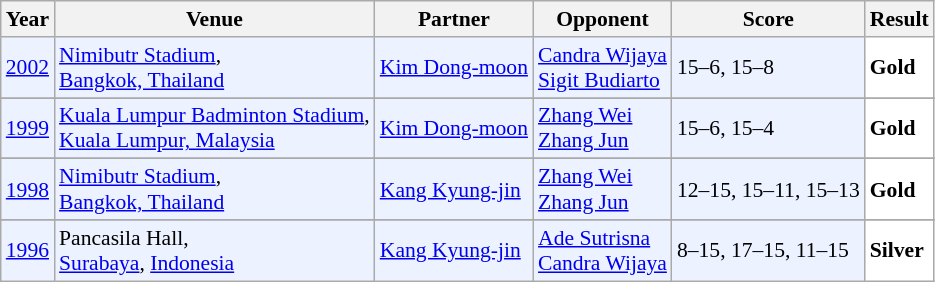<table class="sortable wikitable" style="font-size: 90%;">
<tr>
<th>Year</th>
<th>Venue</th>
<th>Partner</th>
<th>Opponent</th>
<th>Score</th>
<th>Result</th>
</tr>
<tr style="background:#ECF2FF">
<td align="center"><a href='#'>2002</a></td>
<td align="left"><a href='#'>Nimibutr Stadium</a>,<br><a href='#'>Bangkok, Thailand</a></td>
<td align="left"> <a href='#'>Kim Dong-moon</a></td>
<td align="left"> <a href='#'>Candra Wijaya</a> <br>  <a href='#'>Sigit Budiarto</a></td>
<td align="left">15–6, 15–8</td>
<td style="text-align:left; background:white"> <strong>Gold</strong></td>
</tr>
<tr>
</tr>
<tr style="background:#ECF2FF">
<td align="center"><a href='#'>1999</a></td>
<td align="left"><a href='#'>Kuala Lumpur Badminton Stadium</a>,<br><a href='#'>Kuala Lumpur, Malaysia</a></td>
<td align="left"> <a href='#'>Kim Dong-moon</a></td>
<td align="left"> <a href='#'>Zhang Wei</a> <br>  <a href='#'>Zhang Jun</a></td>
<td align="left">15–6, 15–4</td>
<td style="text-align:left; background:white"> <strong>Gold</strong></td>
</tr>
<tr>
</tr>
<tr style="background:#ECF2FF">
<td align="center"><a href='#'>1998</a></td>
<td align="left"><a href='#'>Nimibutr Stadium</a>,<br><a href='#'>Bangkok, Thailand</a></td>
<td align="left"> <a href='#'>Kang Kyung-jin</a></td>
<td align="left"> <a href='#'>Zhang Wei</a> <br>  <a href='#'>Zhang Jun</a></td>
<td align="left">12–15, 15–11, 15–13</td>
<td style="text-align:left; background:white"> <strong>Gold</strong></td>
</tr>
<tr>
</tr>
<tr style="background:#ECF2FF">
<td align="center"><a href='#'>1996</a></td>
<td align="left">Pancasila Hall,<br><a href='#'>Surabaya</a>, <a href='#'>Indonesia</a></td>
<td align="left"> <a href='#'>Kang Kyung-jin</a></td>
<td align="left"> <a href='#'>Ade Sutrisna</a> <br>  <a href='#'>Candra Wijaya</a></td>
<td align="left">8–15, 17–15, 11–15</td>
<td style="text-align:left; background:white"> <strong>Silver</strong></td>
</tr>
</table>
